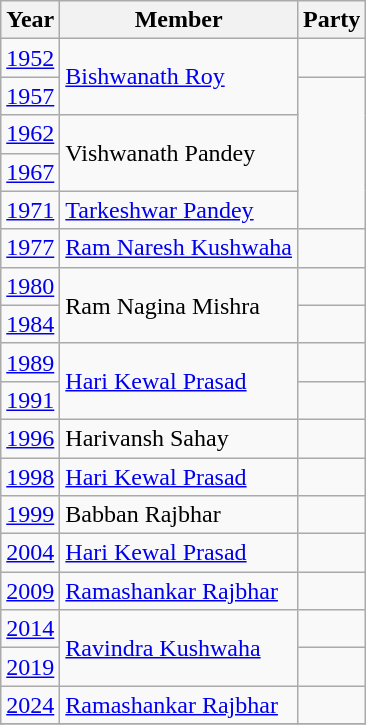<table class="wikitable sortable">
<tr>
<th>Year</th>
<th>Member</th>
<th colspan="2">Party</th>
</tr>
<tr>
<td><a href='#'>1952</a></td>
<td rowspan="2"><a href='#'>Bishwanath Roy</a></td>
<td></td>
</tr>
<tr>
<td><a href='#'>1957</a></td>
</tr>
<tr>
<td><a href='#'>1962</a></td>
<td rowspan="2">Vishwanath Pandey</td>
</tr>
<tr>
<td><a href='#'>1967</a></td>
</tr>
<tr>
<td><a href='#'>1971</a></td>
<td><a href='#'>Tarkeshwar Pandey</a></td>
</tr>
<tr>
<td><a href='#'>1977</a></td>
<td><a href='#'>Ram Naresh Kushwaha</a></td>
<td></td>
</tr>
<tr>
<td><a href='#'>1980</a></td>
<td rowspan="2">Ram Nagina Mishra</td>
<td></td>
</tr>
<tr>
<td><a href='#'>1984</a></td>
<td></td>
</tr>
<tr>
<td><a href='#'>1989</a></td>
<td rowspan="2"><a href='#'>Hari Kewal Prasad</a></td>
<td></td>
</tr>
<tr>
<td><a href='#'>1991</a></td>
</tr>
<tr>
<td><a href='#'>1996</a></td>
<td>Harivansh Sahay</td>
<td></td>
</tr>
<tr>
<td><a href='#'>1998</a></td>
<td><a href='#'>Hari Kewal Prasad</a></td>
<td></td>
</tr>
<tr>
<td><a href='#'>1999</a></td>
<td>Babban Rajbhar</td>
<td></td>
</tr>
<tr>
<td><a href='#'>2004</a></td>
<td><a href='#'>Hari Kewal Prasad</a></td>
<td></td>
</tr>
<tr>
<td><a href='#'>2009</a></td>
<td><a href='#'>Ramashankar Rajbhar</a></td>
<td></td>
</tr>
<tr>
<td><a href='#'>2014</a></td>
<td rowspan="2"><a href='#'>Ravindra Kushwaha</a></td>
<td></td>
</tr>
<tr>
<td><a href='#'>2019</a></td>
</tr>
<tr>
<td><a href='#'>2024</a></td>
<td><a href='#'>Ramashankar Rajbhar</a></td>
<td></td>
</tr>
<tr>
</tr>
</table>
